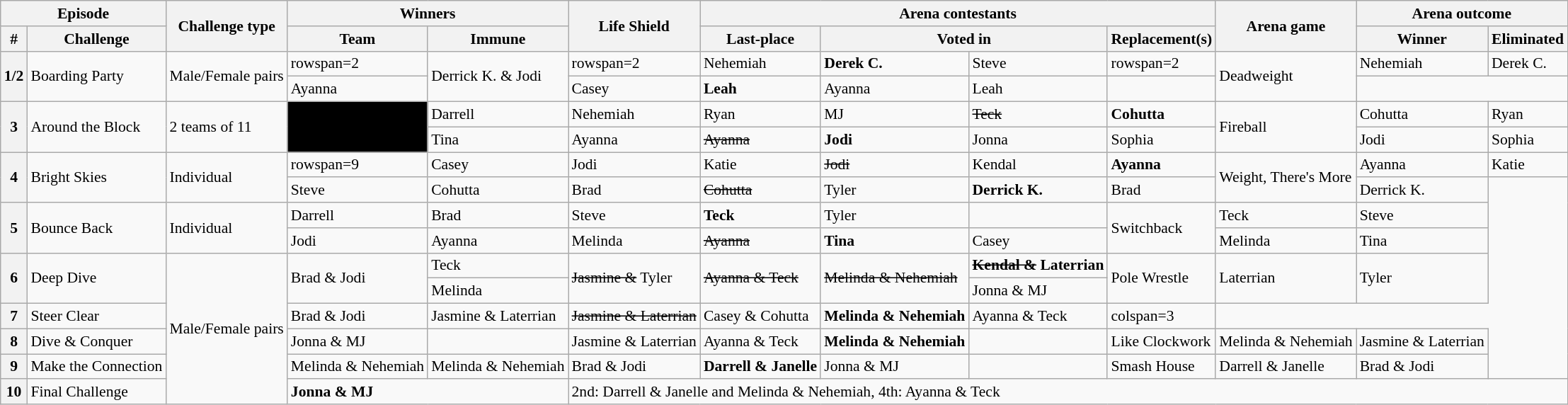<table class="wikitable" style="font-size:90%; white-space:nowrap">
<tr>
<th colspan=2>Episode</th>
<th rowspan=2>Challenge type</th>
<th colspan=2>Winners</th>
<th rowspan=2>Life Shield</th>
<th colspan=4>Arena contestants</th>
<th rowspan=2>Arena game</th>
<th colspan=2>Arena outcome</th>
</tr>
<tr>
<th>#</th>
<th>Challenge</th>
<th>Team</th>
<th>Immune</th>
<th>Last-place</th>
<th colspan=2>Voted in</th>
<th>Replacement(s)</th>
<th>Winner</th>
<th>Eliminated</th>
</tr>
<tr>
<th rowspan=2>1/2</th>
<td rowspan=2>Boarding Party</td>
<td rowspan=2>Male/Female pairs</td>
<td>rowspan=2 </td>
<td rowspan=2>Derrick K. & Jodi</td>
<td>rowspan=2 </td>
<td>Nehemiah</td>
<td><strong>Derek C.</strong></td>
<td>Steve</td>
<td>rowspan=2 </td>
<td rowspan=2>Deadweight</td>
<td>Nehemiah</td>
<td>Derek C.</td>
</tr>
<tr>
<td>Ayanna</td>
<td>Casey</td>
<td><strong>Leah</strong></td>
<td>Ayanna</td>
<td>Leah</td>
</tr>
<tr>
<th rowspan=2>3</th>
<td rowspan=2>Around the Block</td>
<td rowspan=2>2 teams of 11</td>
<td style="background:black" rowspan=2></td>
<td>Darrell</td>
<td>Nehemiah</td>
<td>Ryan</td>
<td>MJ</td>
<td><s>Teck</s></td>
<td><strong>Cohutta</strong></td>
<td rowspan=2>Fireball</td>
<td>Cohutta</td>
<td>Ryan</td>
</tr>
<tr>
<td>Tina</td>
<td>Ayanna</td>
<td><s>Ayanna</s></td>
<td><strong>Jodi</strong></td>
<td>Jonna</td>
<td>Sophia</td>
<td>Jodi</td>
<td>Sophia</td>
</tr>
<tr>
<th rowspan=2>4</th>
<td rowspan=2>Bright Skies</td>
<td rowspan=2>Individual</td>
<td>rowspan=9 </td>
<td>Casey</td>
<td>Jodi</td>
<td>Katie</td>
<td><s>Jodi</s></td>
<td>Kendal</td>
<td><strong>Ayanna</strong></td>
<td rowspan=2>Weight, There's More</td>
<td>Ayanna</td>
<td>Katie</td>
</tr>
<tr>
<td>Steve</td>
<td>Cohutta</td>
<td>Brad</td>
<td><s>Cohutta</s></td>
<td>Tyler</td>
<td><strong>Derrick K.</strong></td>
<td>Brad</td>
<td>Derrick K.</td>
</tr>
<tr>
<th rowspan=2>5</th>
<td rowspan=2>Bounce Back</td>
<td rowspan=2>Individual</td>
<td>Darrell</td>
<td>Brad</td>
<td>Steve</td>
<td><strong>Teck</strong></td>
<td>Tyler</td>
<td></td>
<td rowspan=2>Switchback</td>
<td>Teck</td>
<td>Steve</td>
</tr>
<tr>
<td>Jodi</td>
<td>Ayanna</td>
<td>Melinda</td>
<td><s>Ayanna</s></td>
<td><strong>Tina</strong></td>
<td>Casey</td>
<td>Melinda</td>
<td>Tina</td>
</tr>
<tr>
<th rowspan=2>6</th>
<td rowspan=2>Deep Dive</td>
<td rowspan=6>Male/Female pairs</td>
<td rowspan=2>Brad & Jodi</td>
<td>Teck</td>
<td rowspan=2><s>Jasmine &</s> Tyler</td>
<td rowspan=2><s>Ayanna & Teck</s></td>
<td rowspan=2><s>Melinda & Nehemiah</s></td>
<td><strong><s>Kendal &</s> Laterrian</strong></td>
<td rowspan=2>Pole Wrestle</td>
<td rowspan=2>Laterrian</td>
<td rowspan=2>Tyler</td>
</tr>
<tr>
<td>Melinda</td>
<td>Jonna & MJ</td>
</tr>
<tr>
<th>7</th>
<td>Steer Clear</td>
<td>Brad & Jodi</td>
<td>Jasmine & Laterrian</td>
<td><s>Jasmine & Laterrian</s></td>
<td>Casey & Cohutta</td>
<td><strong>Melinda & Nehemiah</strong></td>
<td>Ayanna & Teck</td>
<td>colspan=3 </td>
</tr>
<tr>
<th>8</th>
<td>Dive & Conquer</td>
<td>Jonna & MJ</td>
<td></td>
<td>Jasmine & Laterrian</td>
<td>Ayanna & Teck</td>
<td><strong>Melinda & Nehemiah</strong></td>
<td></td>
<td>Like Clockwork</td>
<td>Melinda & Nehemiah</td>
<td>Jasmine & Laterrian</td>
</tr>
<tr>
<th>9</th>
<td>Make the Connection</td>
<td>Melinda & Nehemiah</td>
<td>Melinda & Nehemiah</td>
<td>Brad & Jodi</td>
<td><strong>Darrell & Janelle</strong></td>
<td>Jonna & MJ</td>
<td></td>
<td>Smash House</td>
<td>Darrell & Janelle</td>
<td>Brad & Jodi</td>
</tr>
<tr>
<th>10</th>
<td>Final Challenge</td>
<td colspan=2><strong>Jonna & MJ</strong></td>
<td colspan=8>2nd: Darrell & Janelle and Melinda & Nehemiah, 4th: Ayanna & Teck</td>
</tr>
</table>
